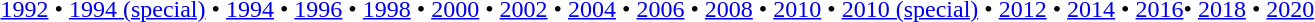<table id=toc class=toc summary=Contents>
<tr>
<td align=center><br><a href='#'>1992</a> • <a href='#'>1994 (special)</a> • <a href='#'>1994</a> • <a href='#'>1996</a> • <a href='#'>1998</a> • <a href='#'>2000</a> • <a href='#'>2002</a> • <a href='#'>2004</a> • <a href='#'>2006</a> • <a href='#'>2008</a> • <a href='#'>2010</a> • <a href='#'>2010 (special)</a> • <a href='#'>2012</a> • <a href='#'>2014</a> • <a href='#'>2016</a>• <a href='#'>2018</a> • <a href='#'>2020</a></td>
</tr>
</table>
